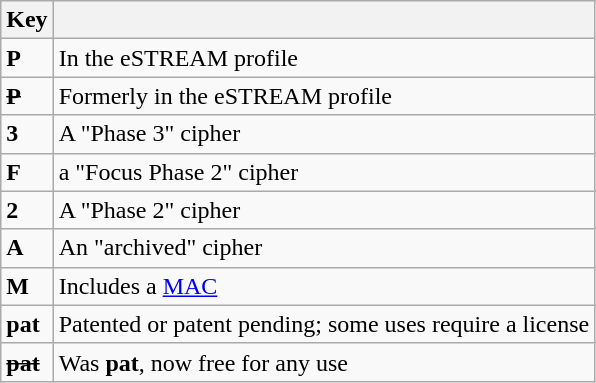<table class="wikitable">
<tr>
<th>Key</th>
<th></th>
</tr>
<tr>
<td><strong>P</strong></td>
<td>In the eSTREAM profile</td>
</tr>
<tr>
<td><strong><s>P</s></strong></td>
<td>Formerly in the eSTREAM profile</td>
</tr>
<tr>
<td><strong>3</strong></td>
<td>A "Phase 3" cipher</td>
</tr>
<tr>
<td><strong>F</strong></td>
<td>a "Focus Phase 2" cipher</td>
</tr>
<tr>
<td><strong>2</strong></td>
<td>A "Phase 2" cipher</td>
</tr>
<tr>
<td><strong>A</strong></td>
<td>An "archived" cipher</td>
</tr>
<tr>
<td><strong>M</strong></td>
<td>Includes a <a href='#'>MAC</a></td>
</tr>
<tr>
<td><strong>pat</strong></td>
<td>Patented or patent pending; some uses require a license</td>
</tr>
<tr>
<td><strong><s>pat</s></strong></td>
<td>Was <strong>pat</strong>, now free for any use</td>
</tr>
</table>
